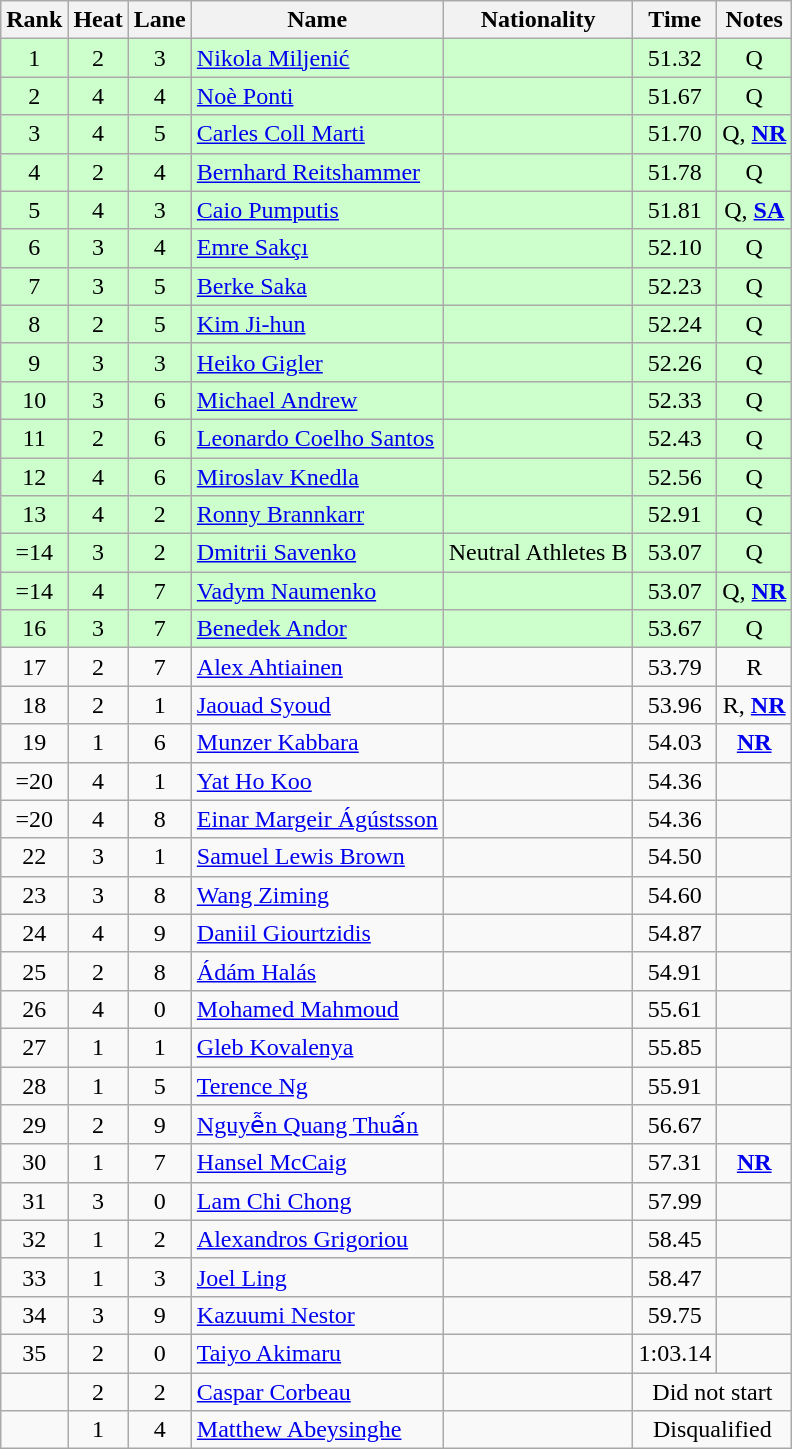<table class="wikitable sortable" style="text-align:center">
<tr>
<th>Rank</th>
<th>Heat</th>
<th>Lane</th>
<th>Name</th>
<th>Nationality</th>
<th>Time</th>
<th>Notes</th>
</tr>
<tr bgcolor=ccffcc>
<td>1</td>
<td>2</td>
<td>3</td>
<td align="left"><a href='#'>Nikola Miljenić</a></td>
<td align="left"></td>
<td>51.32</td>
<td>Q</td>
</tr>
<tr bgcolor=ccffcc>
<td>2</td>
<td>4</td>
<td>4</td>
<td align="left"><a href='#'>Noè Ponti</a></td>
<td align="left"></td>
<td>51.67</td>
<td>Q</td>
</tr>
<tr bgcolor=ccffcc>
<td>3</td>
<td>4</td>
<td>5</td>
<td align="left"><a href='#'>Carles Coll Marti</a></td>
<td align="left"></td>
<td>51.70</td>
<td>Q, <strong><a href='#'>NR</a></strong></td>
</tr>
<tr bgcolor=ccffcc>
<td>4</td>
<td>2</td>
<td>4</td>
<td align="left"><a href='#'>Bernhard Reitshammer</a></td>
<td align="left"></td>
<td>51.78</td>
<td>Q</td>
</tr>
<tr bgcolor=ccffcc>
<td>5</td>
<td>4</td>
<td>3</td>
<td align="left"><a href='#'>Caio Pumputis</a></td>
<td align="left"></td>
<td>51.81</td>
<td>Q, <strong><a href='#'>SA</a></strong></td>
</tr>
<tr bgcolor=ccffcc>
<td>6</td>
<td>3</td>
<td>4</td>
<td align="left"><a href='#'>Emre Sakçı</a></td>
<td align="left"></td>
<td>52.10</td>
<td>Q</td>
</tr>
<tr bgcolor=ccffcc>
<td>7</td>
<td>3</td>
<td>5</td>
<td align="left"><a href='#'>Berke Saka</a></td>
<td align="left"></td>
<td>52.23</td>
<td>Q</td>
</tr>
<tr bgcolor=ccffcc>
<td>8</td>
<td>2</td>
<td>5</td>
<td align="left"><a href='#'>Kim Ji-hun</a></td>
<td align="left"></td>
<td>52.24</td>
<td>Q</td>
</tr>
<tr bgcolor=ccffcc>
<td>9</td>
<td>3</td>
<td>3</td>
<td align="left"><a href='#'>Heiko Gigler</a></td>
<td align="left"></td>
<td>52.26</td>
<td>Q</td>
</tr>
<tr bgcolor=ccffcc>
<td>10</td>
<td>3</td>
<td>6</td>
<td align="left"><a href='#'>Michael Andrew</a></td>
<td align="left"></td>
<td>52.33</td>
<td>Q</td>
</tr>
<tr bgcolor=ccffcc>
<td>11</td>
<td>2</td>
<td>6</td>
<td align="left"><a href='#'>Leonardo Coelho Santos</a></td>
<td align="left"></td>
<td>52.43</td>
<td>Q</td>
</tr>
<tr bgcolor=ccffcc>
<td>12</td>
<td>4</td>
<td>6</td>
<td align="left"><a href='#'>Miroslav Knedla</a></td>
<td align="left"></td>
<td>52.56</td>
<td>Q</td>
</tr>
<tr bgcolor=ccffcc>
<td>13</td>
<td>4</td>
<td>2</td>
<td align="left"><a href='#'>Ronny Brannkarr</a></td>
<td align="left"></td>
<td>52.91</td>
<td>Q</td>
</tr>
<tr bgcolor=ccffcc>
<td>=14</td>
<td>3</td>
<td>2</td>
<td align="left"><a href='#'>Dmitrii Savenko</a></td>
<td align="left"> Neutral Athletes B</td>
<td>53.07</td>
<td>Q</td>
</tr>
<tr bgcolor=ccffcc>
<td>=14</td>
<td>4</td>
<td>7</td>
<td align="left"><a href='#'>Vadym Naumenko</a></td>
<td align="left"></td>
<td>53.07</td>
<td>Q, <strong><a href='#'>NR</a></strong></td>
</tr>
<tr bgcolor=ccffcc>
<td>16</td>
<td>3</td>
<td>7</td>
<td align="left"><a href='#'>Benedek Andor</a></td>
<td align="left"></td>
<td>53.67</td>
<td>Q</td>
</tr>
<tr>
<td>17</td>
<td>2</td>
<td>7</td>
<td align="left"><a href='#'>Alex Ahtiainen</a></td>
<td align="left"></td>
<td>53.79</td>
<td>R</td>
</tr>
<tr>
<td>18</td>
<td>2</td>
<td>1</td>
<td align="left"><a href='#'>Jaouad Syoud</a></td>
<td align="left"></td>
<td>53.96</td>
<td>R, <strong><a href='#'>NR</a></strong></td>
</tr>
<tr>
<td>19</td>
<td>1</td>
<td>6</td>
<td align="left"><a href='#'>Munzer Kabbara</a></td>
<td align="left"></td>
<td>54.03</td>
<td><strong><a href='#'>NR</a></strong></td>
</tr>
<tr>
<td>=20</td>
<td>4</td>
<td>1</td>
<td align="left"><a href='#'>Yat Ho Koo</a></td>
<td align="left"></td>
<td>54.36</td>
<td></td>
</tr>
<tr>
<td>=20</td>
<td>4</td>
<td>8</td>
<td align="left"><a href='#'>Einar Margeir Ágústsson</a></td>
<td align="left"></td>
<td>54.36</td>
<td></td>
</tr>
<tr>
<td>22</td>
<td>3</td>
<td>1</td>
<td align="left"><a href='#'>Samuel Lewis Brown</a></td>
<td align="left"></td>
<td>54.50</td>
<td></td>
</tr>
<tr>
<td>23</td>
<td>3</td>
<td>8</td>
<td align="left"><a href='#'>Wang Ziming</a></td>
<td align="left"></td>
<td>54.60</td>
<td></td>
</tr>
<tr>
<td>24</td>
<td>4</td>
<td>9</td>
<td align="left"><a href='#'>Daniil Giourtzidis</a></td>
<td align="left"></td>
<td>54.87</td>
<td></td>
</tr>
<tr>
<td>25</td>
<td>2</td>
<td>8</td>
<td align="left"><a href='#'>Ádám Halás</a></td>
<td align="left"></td>
<td>54.91</td>
<td></td>
</tr>
<tr>
<td>26</td>
<td>4</td>
<td>0</td>
<td align="left"><a href='#'>Mohamed Mahmoud</a></td>
<td align="left"></td>
<td>55.61</td>
<td></td>
</tr>
<tr>
<td>27</td>
<td>1</td>
<td>1</td>
<td align="left"><a href='#'>Gleb Kovalenya</a></td>
<td align="left"></td>
<td>55.85</td>
<td></td>
</tr>
<tr>
<td>28</td>
<td>1</td>
<td>5</td>
<td align="left"><a href='#'>Terence Ng</a></td>
<td align="left"></td>
<td>55.91</td>
<td></td>
</tr>
<tr>
<td>29</td>
<td>2</td>
<td>9</td>
<td align="left"><a href='#'>Nguyễn Quang Thuấn</a></td>
<td align="left"></td>
<td>56.67</td>
<td></td>
</tr>
<tr>
<td>30</td>
<td>1</td>
<td>7</td>
<td align="left"><a href='#'>Hansel McCaig</a></td>
<td align="left"></td>
<td>57.31</td>
<td><strong><a href='#'>NR</a></strong></td>
</tr>
<tr>
<td>31</td>
<td>3</td>
<td>0</td>
<td align="left"><a href='#'>Lam Chi Chong</a></td>
<td align="left"></td>
<td>57.99</td>
<td></td>
</tr>
<tr>
<td>32</td>
<td>1</td>
<td>2</td>
<td align="left"><a href='#'>Alexandros Grigoriou</a></td>
<td align="left"></td>
<td>58.45</td>
<td></td>
</tr>
<tr>
<td>33</td>
<td>1</td>
<td>3</td>
<td align="left"><a href='#'>Joel Ling</a></td>
<td align="left"></td>
<td>58.47</td>
<td></td>
</tr>
<tr>
<td>34</td>
<td>3</td>
<td>9</td>
<td align="left"><a href='#'>Kazuumi Nestor</a></td>
<td align="left"></td>
<td>59.75</td>
<td></td>
</tr>
<tr>
<td>35</td>
<td>2</td>
<td>0</td>
<td align="left"><a href='#'>Taiyo Akimaru</a></td>
<td align="left"></td>
<td>1:03.14</td>
<td></td>
</tr>
<tr>
<td></td>
<td>2</td>
<td>2</td>
<td align="left"><a href='#'>Caspar Corbeau</a></td>
<td align="left"></td>
<td colspan="2">Did not start</td>
</tr>
<tr>
<td></td>
<td>1</td>
<td>4</td>
<td align="left"><a href='#'>Matthew Abeysinghe</a></td>
<td align="left"></td>
<td colspan="2">Disqualified</td>
</tr>
</table>
